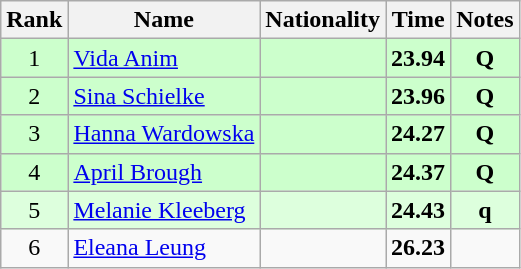<table class="wikitable sortable" style="text-align:center">
<tr>
<th>Rank</th>
<th>Name</th>
<th>Nationality</th>
<th>Time</th>
<th>Notes</th>
</tr>
<tr bgcolor=ccffcc>
<td>1</td>
<td align=left><a href='#'>Vida Anim</a></td>
<td align=left></td>
<td><strong>23.94</strong></td>
<td><strong>Q</strong></td>
</tr>
<tr bgcolor=ccffcc>
<td>2</td>
<td align=left><a href='#'>Sina Schielke</a></td>
<td align=left></td>
<td><strong>23.96</strong></td>
<td><strong>Q</strong></td>
</tr>
<tr bgcolor=ccffcc>
<td>3</td>
<td align=left><a href='#'>Hanna Wardowska</a></td>
<td align=left></td>
<td><strong>24.27</strong></td>
<td><strong>Q</strong></td>
</tr>
<tr bgcolor=ccffcc>
<td>4</td>
<td align=left><a href='#'>April Brough</a></td>
<td align=left></td>
<td><strong>24.37</strong></td>
<td><strong>Q</strong></td>
</tr>
<tr bgcolor=ddffdd>
<td>5</td>
<td align=left><a href='#'>Melanie Kleeberg</a></td>
<td align=left></td>
<td><strong>24.43</strong></td>
<td><strong>q</strong></td>
</tr>
<tr>
<td>6</td>
<td align=left><a href='#'>Eleana Leung</a></td>
<td align=left></td>
<td><strong>26.23</strong></td>
<td></td>
</tr>
</table>
